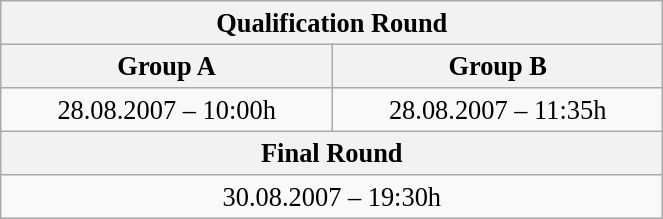<table class="wikitable" style=" text-align:center; font-size:110%;" width="35%">
<tr>
<th colspan="2">Qualification Round</th>
</tr>
<tr>
<th>Group A</th>
<th>Group B</th>
</tr>
<tr>
<td>28.08.2007 – 10:00h</td>
<td>28.08.2007 – 11:35h</td>
</tr>
<tr>
<th colspan="2">Final Round</th>
</tr>
<tr>
<td colspan="2">30.08.2007 – 19:30h</td>
</tr>
</table>
